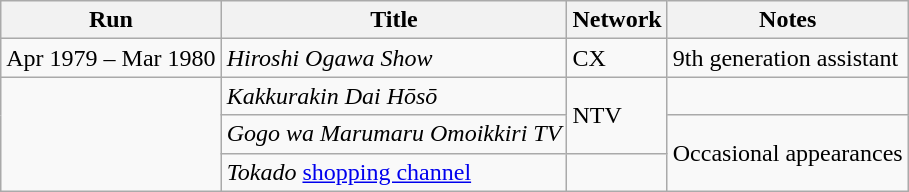<table class="wikitable">
<tr>
<th>Run</th>
<th>Title</th>
<th>Network</th>
<th>Notes</th>
</tr>
<tr>
<td>Apr 1979 – Mar 1980</td>
<td><em>Hiroshi Ogawa Show</em></td>
<td>CX</td>
<td>9th generation assistant</td>
</tr>
<tr>
<td rowspan="3"></td>
<td><em>Kakkurakin Dai Hōsō</em></td>
<td rowspan="2">NTV</td>
<td></td>
</tr>
<tr>
<td><em>Gogo wa Marumaru Omoikkiri TV</em></td>
<td rowspan="2">Occasional appearances</td>
</tr>
<tr>
<td><em>Tokado</em> <a href='#'>shopping channel</a></td>
<td></td>
</tr>
</table>
